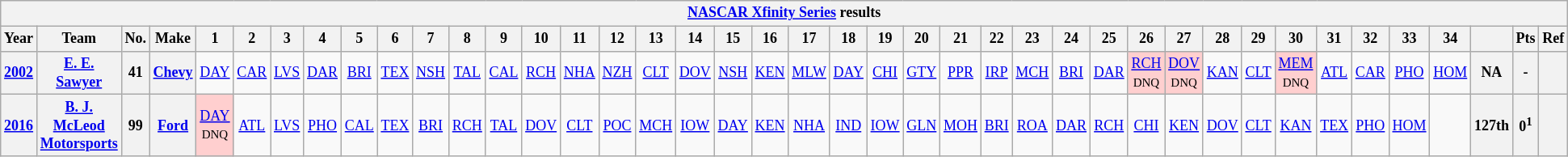<table class="wikitable" style="text-align:center; font-size:75%">
<tr>
<th colspan=42><a href='#'>NASCAR Xfinity Series</a> results</th>
</tr>
<tr>
<th>Year</th>
<th>Team</th>
<th>No.</th>
<th>Make</th>
<th>1</th>
<th>2</th>
<th>3</th>
<th>4</th>
<th>5</th>
<th>6</th>
<th>7</th>
<th>8</th>
<th>9</th>
<th>10</th>
<th>11</th>
<th>12</th>
<th>13</th>
<th>14</th>
<th>15</th>
<th>16</th>
<th>17</th>
<th>18</th>
<th>19</th>
<th>20</th>
<th>21</th>
<th>22</th>
<th>23</th>
<th>24</th>
<th>25</th>
<th>26</th>
<th>27</th>
<th>28</th>
<th>29</th>
<th>30</th>
<th>31</th>
<th>32</th>
<th>33</th>
<th>34</th>
<th></th>
<th>Pts</th>
<th>Ref</th>
</tr>
<tr>
<th><a href='#'>2002</a></th>
<th><a href='#'>E. E. Sawyer</a></th>
<th>41</th>
<th><a href='#'>Chevy</a></th>
<td><a href='#'>DAY</a></td>
<td><a href='#'>CAR</a></td>
<td><a href='#'>LVS</a></td>
<td><a href='#'>DAR</a></td>
<td><a href='#'>BRI</a></td>
<td><a href='#'>TEX</a></td>
<td><a href='#'>NSH</a></td>
<td><a href='#'>TAL</a></td>
<td><a href='#'>CAL</a></td>
<td><a href='#'>RCH</a></td>
<td><a href='#'>NHA</a></td>
<td><a href='#'>NZH</a></td>
<td><a href='#'>CLT</a></td>
<td><a href='#'>DOV</a></td>
<td><a href='#'>NSH</a></td>
<td><a href='#'>KEN</a></td>
<td><a href='#'>MLW</a></td>
<td><a href='#'>DAY</a></td>
<td><a href='#'>CHI</a></td>
<td><a href='#'>GTY</a></td>
<td><a href='#'>PPR</a></td>
<td><a href='#'>IRP</a></td>
<td><a href='#'>MCH</a></td>
<td><a href='#'>BRI</a></td>
<td><a href='#'>DAR</a></td>
<td style="background:#FFCFCF;"><a href='#'>RCH</a><br><small>DNQ</small></td>
<td style="background:#FFCFCF;"><a href='#'>DOV</a><br><small>DNQ</small></td>
<td><a href='#'>KAN</a></td>
<td><a href='#'>CLT</a></td>
<td style="background:#FFCFCF;"><a href='#'>MEM</a><br><small>DNQ</small></td>
<td><a href='#'>ATL</a></td>
<td><a href='#'>CAR</a></td>
<td><a href='#'>PHO</a></td>
<td><a href='#'>HOM</a></td>
<th>NA</th>
<th>-</th>
<th></th>
</tr>
<tr>
<th><a href='#'>2016</a></th>
<th><a href='#'>B. J. McLeod Motorsports</a></th>
<th>99</th>
<th><a href='#'>Ford</a></th>
<td style="background:#FFCFCF;"><a href='#'>DAY</a><br><small>DNQ</small></td>
<td><a href='#'>ATL</a></td>
<td><a href='#'>LVS</a></td>
<td><a href='#'>PHO</a></td>
<td><a href='#'>CAL</a></td>
<td><a href='#'>TEX</a></td>
<td><a href='#'>BRI</a></td>
<td><a href='#'>RCH</a></td>
<td><a href='#'>TAL</a></td>
<td><a href='#'>DOV</a></td>
<td><a href='#'>CLT</a></td>
<td><a href='#'>POC</a></td>
<td><a href='#'>MCH</a></td>
<td><a href='#'>IOW</a></td>
<td><a href='#'>DAY</a></td>
<td><a href='#'>KEN</a></td>
<td><a href='#'>NHA</a></td>
<td><a href='#'>IND</a></td>
<td><a href='#'>IOW</a></td>
<td><a href='#'>GLN</a></td>
<td><a href='#'>MOH</a></td>
<td><a href='#'>BRI</a></td>
<td><a href='#'>ROA</a></td>
<td><a href='#'>DAR</a></td>
<td><a href='#'>RCH</a></td>
<td><a href='#'>CHI</a></td>
<td><a href='#'>KEN</a></td>
<td><a href='#'>DOV</a></td>
<td><a href='#'>CLT</a></td>
<td><a href='#'>KAN</a></td>
<td><a href='#'>TEX</a></td>
<td><a href='#'>PHO</a></td>
<td><a href='#'>HOM</a></td>
<td></td>
<th>127th</th>
<th>0<sup>1</sup></th>
<th></th>
</tr>
</table>
